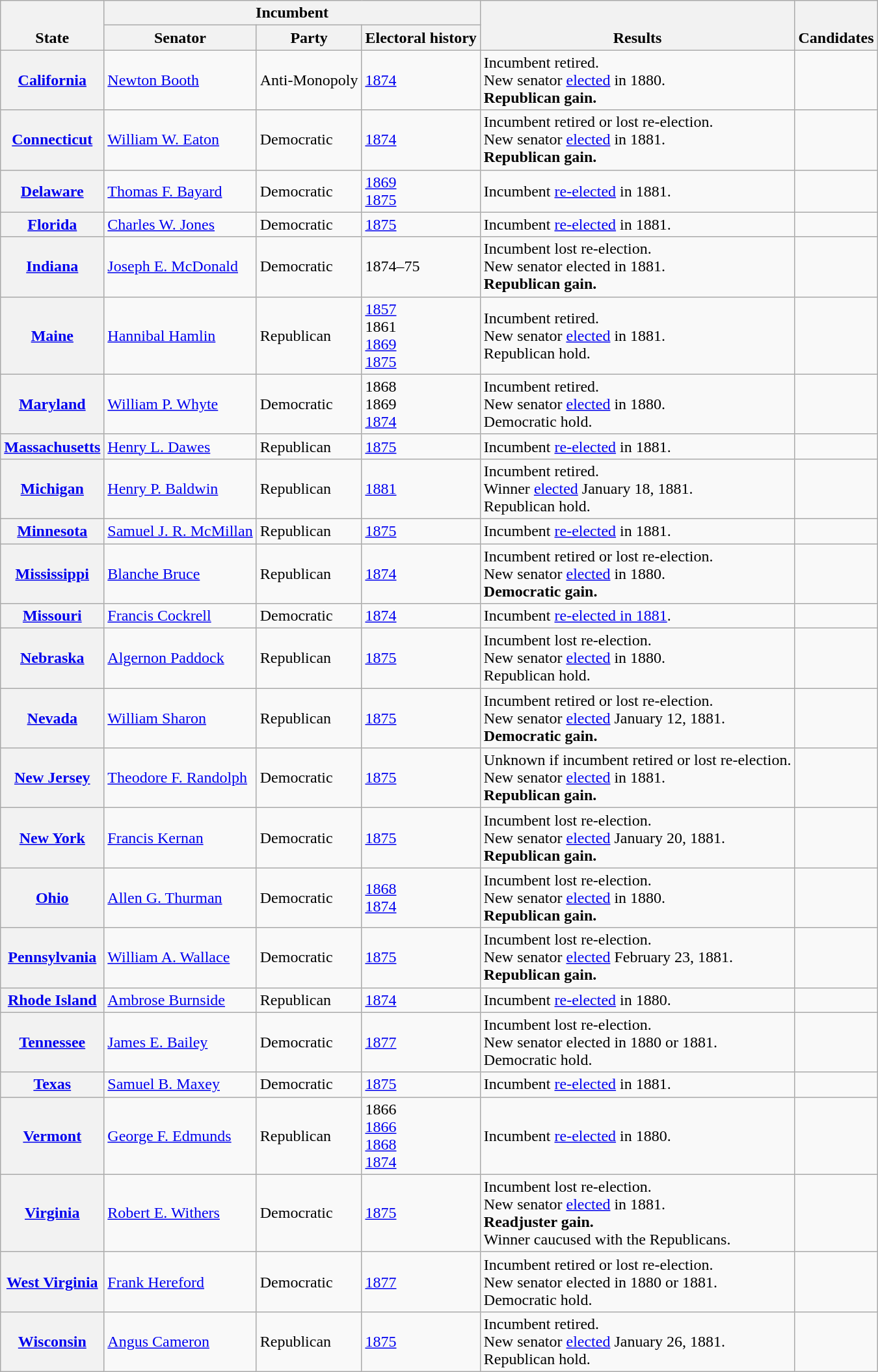<table class="wikitable">
<tr valign=bottom>
<th rowspan=2>State</th>
<th colspan=3>Incumbent</th>
<th rowspan=2>Results</th>
<th rowspan=2>Candidates</th>
</tr>
<tr>
<th>Senator</th>
<th>Party</th>
<th>Electoral history</th>
</tr>
<tr>
<th><a href='#'>California</a></th>
<td><a href='#'>Newton Booth</a></td>
<td>Anti-Monopoly</td>
<td><a href='#'>1874</a></td>
<td>Incumbent retired.<br>New senator <a href='#'>elected</a> in 1880.<br><strong>Republican gain.</strong></td>
<td nowrap></td>
</tr>
<tr>
<th><a href='#'>Connecticut</a></th>
<td><a href='#'>William W. Eaton</a></td>
<td>Democratic</td>
<td><a href='#'>1874</a></td>
<td>Incumbent retired or lost re-election.<br>New senator <a href='#'>elected</a> in 1881.<br><strong>Republican gain.</strong></td>
<td nowrap></td>
</tr>
<tr>
<th><a href='#'>Delaware</a></th>
<td><a href='#'>Thomas F. Bayard</a></td>
<td>Democratic</td>
<td><a href='#'>1869</a><br><a href='#'>1875</a></td>
<td>Incumbent <a href='#'>re-elected</a> in 1881.</td>
<td nowrap></td>
</tr>
<tr>
<th><a href='#'>Florida</a></th>
<td><a href='#'>Charles W. Jones</a></td>
<td>Democratic</td>
<td><a href='#'>1875</a></td>
<td>Incumbent <a href='#'>re-elected</a> in 1881.</td>
<td nowrap></td>
</tr>
<tr>
<th><a href='#'>Indiana</a></th>
<td><a href='#'>Joseph E. McDonald</a></td>
<td>Democratic</td>
<td>1874–75</td>
<td>Incumbent lost re-election.<br>New senator elected in 1881.<br><strong>Republican gain.</strong></td>
<td nowrap></td>
</tr>
<tr>
<th><a href='#'>Maine</a></th>
<td><a href='#'>Hannibal Hamlin</a></td>
<td>Republican</td>
<td><a href='#'>1857</a><br>1861 <br><a href='#'>1869</a><br><a href='#'>1875</a></td>
<td>Incumbent retired.<br>New senator <a href='#'>elected</a> in 1881.<br>Republican hold.</td>
<td nowrap></td>
</tr>
<tr>
<th><a href='#'>Maryland</a></th>
<td><a href='#'>William P. Whyte</a></td>
<td>Democratic</td>
<td>1868 <br>1869 <br><a href='#'>1874</a></td>
<td>Incumbent retired.<br>New senator <a href='#'>elected</a> in 1880.<br>Democratic hold.</td>
<td nowrap></td>
</tr>
<tr>
<th><a href='#'>Massachusetts</a></th>
<td><a href='#'>Henry L. Dawes</a></td>
<td>Republican</td>
<td><a href='#'>1875</a></td>
<td>Incumbent <a href='#'>re-elected</a> in 1881.</td>
<td nowrap></td>
</tr>
<tr>
<th><a href='#'>Michigan</a></th>
<td><a href='#'>Henry P. Baldwin</a></td>
<td>Republican</td>
<td><a href='#'>1881 </a></td>
<td>Incumbent retired.<br>Winner <a href='#'>elected</a> January 18, 1881.<br>Republican hold.</td>
<td nowrap></td>
</tr>
<tr>
<th><a href='#'>Minnesota</a></th>
<td><a href='#'>Samuel J. R. McMillan</a></td>
<td>Republican</td>
<td><a href='#'>1875</a></td>
<td>Incumbent <a href='#'>re-elected</a> in 1881.</td>
<td nowrap></td>
</tr>
<tr>
<th><a href='#'>Mississippi</a></th>
<td><a href='#'>Blanche Bruce</a></td>
<td>Republican</td>
<td><a href='#'>1874</a></td>
<td>Incumbent retired or lost re-election.<br>New senator <a href='#'>elected</a> in 1880.<br><strong>Democratic gain.</strong></td>
<td nowrap></td>
</tr>
<tr>
<th><a href='#'>Missouri</a></th>
<td><a href='#'>Francis Cockrell</a></td>
<td>Democratic</td>
<td><a href='#'>1874</a></td>
<td>Incumbent <a href='#'>re-elected in 1881</a>.</td>
<td nowrap></td>
</tr>
<tr>
<th><a href='#'>Nebraska</a></th>
<td><a href='#'>Algernon Paddock</a></td>
<td>Republican</td>
<td><a href='#'>1875</a></td>
<td>Incumbent lost re-election.<br>New senator <a href='#'>elected</a> in 1880.<br>Republican hold.</td>
<td nowrap></td>
</tr>
<tr>
<th><a href='#'>Nevada</a></th>
<td><a href='#'>William Sharon</a></td>
<td>Republican</td>
<td><a href='#'>1875</a></td>
<td>Incumbent retired or lost re-election.<br>New senator <a href='#'>elected</a> January 12, 1881.<br><strong>Democratic gain.</strong></td>
<td nowrap></td>
</tr>
<tr>
<th><a href='#'>New Jersey</a></th>
<td><a href='#'>Theodore F. Randolph</a></td>
<td>Democratic</td>
<td><a href='#'>1875</a></td>
<td>Unknown if incumbent retired or lost re-election.<br>New senator <a href='#'>elected</a> in 1881.<br><strong>Republican gain.</strong></td>
<td nowrap></td>
</tr>
<tr>
<th><a href='#'>New York</a></th>
<td><a href='#'>Francis Kernan</a></td>
<td>Democratic</td>
<td><a href='#'>1875</a></td>
<td>Incumbent lost re-election.<br>New senator <a href='#'>elected</a> January 20, 1881.<br><strong>Republican gain.</strong></td>
<td nowrap></td>
</tr>
<tr>
<th><a href='#'>Ohio</a></th>
<td><a href='#'>Allen G. Thurman</a></td>
<td>Democratic</td>
<td><a href='#'>1868</a><br><a href='#'>1874</a></td>
<td>Incumbent lost re-election.<br>New senator <a href='#'>elected</a> in 1880.<br><strong>Republican gain.</strong></td>
<td nowrap></td>
</tr>
<tr>
<th><a href='#'>Pennsylvania</a></th>
<td><a href='#'>William A. Wallace</a></td>
<td>Democratic</td>
<td><a href='#'>1875</a></td>
<td>Incumbent lost re-election.<br>New senator <a href='#'>elected</a> February 23, 1881.<br><strong>Republican gain.</strong></td>
<td nowrap></td>
</tr>
<tr>
<th><a href='#'>Rhode Island</a></th>
<td><a href='#'>Ambrose Burnside</a></td>
<td>Republican</td>
<td><a href='#'>1874</a></td>
<td>Incumbent <a href='#'>re-elected</a> in 1880.</td>
<td nowrap></td>
</tr>
<tr>
<th><a href='#'>Tennessee</a></th>
<td><a href='#'>James E. Bailey</a></td>
<td>Democratic</td>
<td><a href='#'>1877 </a></td>
<td>Incumbent lost re-election.<br>New senator elected in 1880 or 1881.<br>Democratic hold.</td>
<td nowrap></td>
</tr>
<tr>
<th><a href='#'>Texas</a></th>
<td><a href='#'>Samuel B. Maxey</a></td>
<td>Democratic</td>
<td><a href='#'>1875</a></td>
<td>Incumbent <a href='#'>re-elected</a> in 1881.</td>
<td nowrap></td>
</tr>
<tr>
<th><a href='#'>Vermont</a></th>
<td><a href='#'>George F. Edmunds</a></td>
<td>Republican</td>
<td>1866 <br><a href='#'>1866 </a><br><a href='#'>1868</a><br><a href='#'>1874</a></td>
<td>Incumbent <a href='#'>re-elected</a> in 1880.</td>
<td nowrap></td>
</tr>
<tr>
<th><a href='#'>Virginia</a></th>
<td><a href='#'>Robert E. Withers</a></td>
<td>Democratic</td>
<td><a href='#'>1875</a></td>
<td><span>Incumbent lost re-election.<br>New senator <a href='#'>elected</a> in 1881.<br><strong>Readjuster gain.</strong><br>Winner caucused with the Republicans.</span></td>
<td nowrap></td>
</tr>
<tr>
<th><a href='#'>West Virginia</a></th>
<td><a href='#'>Frank Hereford</a></td>
<td>Democratic</td>
<td><a href='#'>1877 </a></td>
<td>Incumbent retired or lost re-election.<br>New senator elected in 1880 or 1881.<br>Democratic hold.</td>
<td nowrap></td>
</tr>
<tr>
<th><a href='#'>Wisconsin</a></th>
<td><a href='#'>Angus Cameron</a></td>
<td>Republican</td>
<td><a href='#'>1875</a></td>
<td>Incumbent retired.<br>New senator <a href='#'>elected</a> January 26, 1881.<br>Republican hold.</td>
<td nowrap></td>
</tr>
</table>
